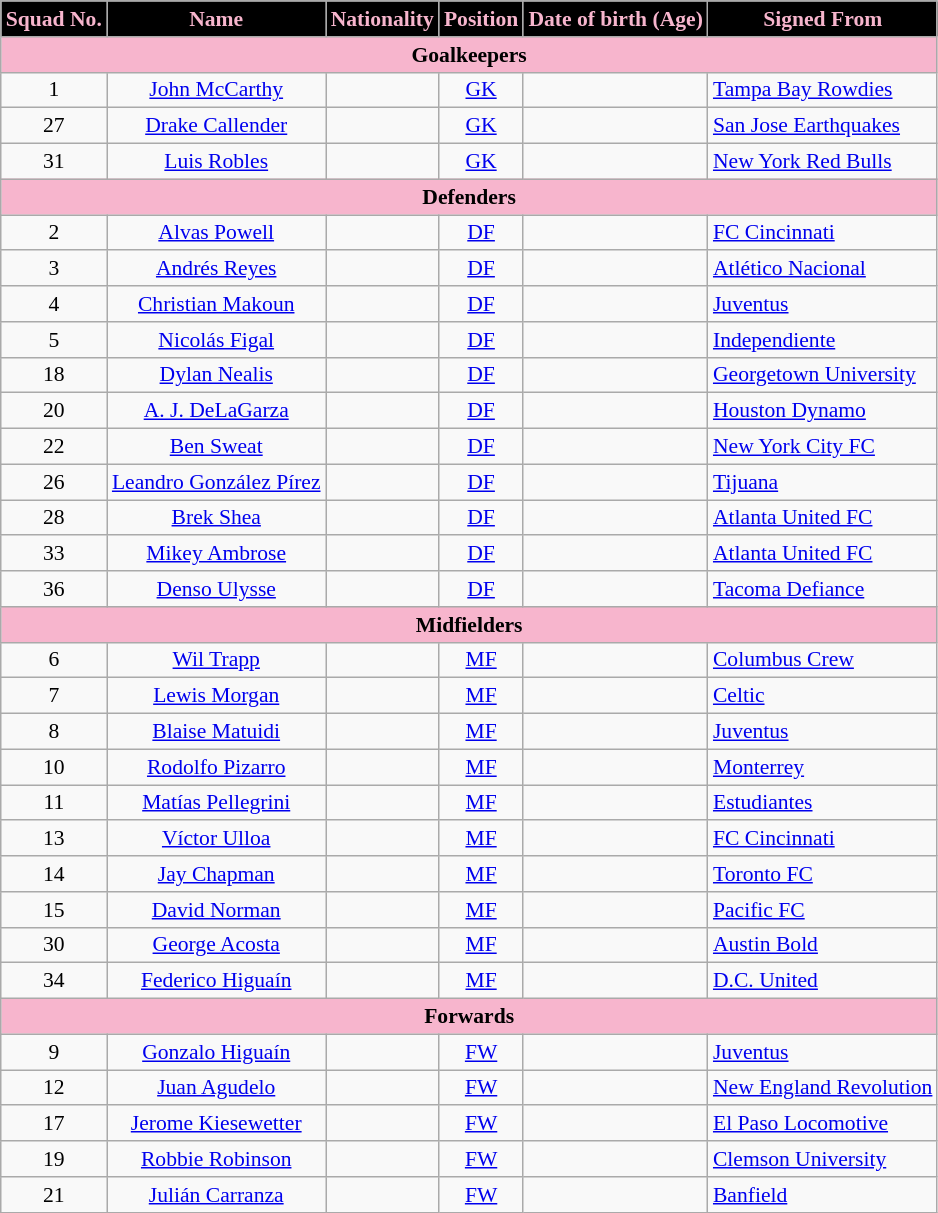<table class="wikitable" style="text-align:center; font-size:90%;">
<tr>
<th style="background:#000000; color:#F7B5CD; text-align:center;">Squad No.</th>
<th style="background:#000000; color:#F7B5CD; text-align:center;">Name</th>
<th style="background:#000000; color:#F7B5CD; text-align:center;">Nationality</th>
<th style="background:#000000; color:#F7B5CD; text-align:center;">Position</th>
<th style="background:#000000; color:#F7B5CD; text-align:center;">Date of birth (Age)</th>
<th style="background:#000000; color:#F7B5CD; text-align:center;">Signed From</th>
</tr>
<tr>
<th colspan="9" style="background:#F7B5CD; color:#000000; text-align:center"><strong>Goalkeepers</strong></th>
</tr>
<tr>
<td>1</td>
<td><a href='#'>John McCarthy</a></td>
<td></td>
<td><a href='#'>GK</a></td>
<td></td>
<td align="left"> <a href='#'>Tampa Bay Rowdies</a></td>
</tr>
<tr>
<td>27</td>
<td><a href='#'>Drake Callender</a></td>
<td></td>
<td><a href='#'>GK</a></td>
<td></td>
<td align="left"> <a href='#'>San Jose Earthquakes</a></td>
</tr>
<tr>
<td>31</td>
<td><a href='#'>Luis Robles</a></td>
<td></td>
<td><a href='#'>GK</a></td>
<td></td>
<td align="left"> <a href='#'>New York Red Bulls</a></td>
</tr>
<tr>
<th colspan="9" style="background:#F7B5CD; color:#000000; text-align:center"><strong>Defenders</strong></th>
</tr>
<tr>
<td>2</td>
<td><a href='#'>Alvas Powell</a></td>
<td></td>
<td><a href='#'>DF</a></td>
<td></td>
<td align="left"> <a href='#'>FC Cincinnati</a></td>
</tr>
<tr>
<td>3</td>
<td><a href='#'>Andrés Reyes</a></td>
<td></td>
<td><a href='#'>DF</a></td>
<td></td>
<td align="left"> <a href='#'>Atlético Nacional</a></td>
</tr>
<tr>
<td>4</td>
<td><a href='#'>Christian Makoun</a></td>
<td></td>
<td><a href='#'>DF</a></td>
<td></td>
<td align="left"> <a href='#'>Juventus</a></td>
</tr>
<tr>
<td>5</td>
<td><a href='#'>Nicolás Figal</a></td>
<td></td>
<td><a href='#'>DF</a></td>
<td></td>
<td align="left"> <a href='#'>Independiente</a></td>
</tr>
<tr>
<td>18</td>
<td><a href='#'>Dylan Nealis</a></td>
<td></td>
<td><a href='#'>DF</a></td>
<td></td>
<td align="left"> <a href='#'>Georgetown University</a></td>
</tr>
<tr>
<td>20</td>
<td><a href='#'>A. J. DeLaGarza</a></td>
<td></td>
<td><a href='#'>DF</a></td>
<td></td>
<td align="left"> <a href='#'>Houston Dynamo</a></td>
</tr>
<tr>
<td>22</td>
<td><a href='#'>Ben Sweat</a></td>
<td></td>
<td><a href='#'>DF</a></td>
<td></td>
<td align="left"> <a href='#'>New York City FC</a></td>
</tr>
<tr>
<td>26</td>
<td><a href='#'>Leandro González Pírez</a></td>
<td></td>
<td><a href='#'>DF</a></td>
<td></td>
<td align="left"> <a href='#'>Tijuana</a></td>
</tr>
<tr>
<td>28</td>
<td><a href='#'>Brek Shea</a></td>
<td></td>
<td><a href='#'>DF</a></td>
<td></td>
<td align="left"> <a href='#'>Atlanta United FC</a></td>
</tr>
<tr>
<td>33</td>
<td><a href='#'>Mikey Ambrose</a></td>
<td></td>
<td><a href='#'>DF</a></td>
<td></td>
<td align="left"> <a href='#'>Atlanta United FC</a></td>
</tr>
<tr>
<td>36</td>
<td><a href='#'>Denso Ulysse</a></td>
<td></td>
<td><a href='#'>DF</a></td>
<td></td>
<td align="left"> <a href='#'>Tacoma Defiance</a></td>
</tr>
<tr>
<th colspan="9" style="background:#F7B5CD; color:#000000; text-align:center"><strong>Midfielders</strong></th>
</tr>
<tr>
<td>6</td>
<td><a href='#'>Wil Trapp</a></td>
<td></td>
<td><a href='#'>MF</a></td>
<td></td>
<td align="left"> <a href='#'>Columbus Crew</a></td>
</tr>
<tr>
<td>7</td>
<td><a href='#'>Lewis Morgan</a></td>
<td></td>
<td><a href='#'>MF</a></td>
<td></td>
<td align="left"> <a href='#'>Celtic</a></td>
</tr>
<tr>
<td>8</td>
<td><a href='#'>Blaise Matuidi</a></td>
<td></td>
<td><a href='#'>MF</a></td>
<td></td>
<td align="left"> <a href='#'>Juventus</a></td>
</tr>
<tr>
<td>10</td>
<td><a href='#'>Rodolfo Pizarro</a></td>
<td></td>
<td><a href='#'>MF</a></td>
<td></td>
<td align="left"> <a href='#'>Monterrey</a></td>
</tr>
<tr>
<td>11</td>
<td><a href='#'>Matías Pellegrini</a></td>
<td></td>
<td><a href='#'>MF</a></td>
<td></td>
<td align="left"> <a href='#'>Estudiantes</a></td>
</tr>
<tr>
<td>13</td>
<td><a href='#'>Víctor Ulloa</a></td>
<td></td>
<td><a href='#'>MF</a></td>
<td></td>
<td align="left"> <a href='#'>FC Cincinnati</a></td>
</tr>
<tr>
<td>14</td>
<td><a href='#'>Jay Chapman</a></td>
<td></td>
<td><a href='#'>MF</a></td>
<td></td>
<td align="left"> <a href='#'>Toronto FC</a></td>
</tr>
<tr>
<td>15</td>
<td><a href='#'>David Norman</a></td>
<td></td>
<td><a href='#'>MF</a></td>
<td></td>
<td align="left"> <a href='#'>Pacific FC</a></td>
</tr>
<tr>
<td>30</td>
<td><a href='#'>George Acosta</a></td>
<td></td>
<td><a href='#'>MF</a></td>
<td></td>
<td align="left"> <a href='#'>Austin Bold</a></td>
</tr>
<tr>
<td>34</td>
<td><a href='#'>Federico Higuaín</a></td>
<td></td>
<td><a href='#'>MF</a></td>
<td></td>
<td align="left"> <a href='#'>D.C. United</a></td>
</tr>
<tr>
<th colspan="9" style="background:#F7B5CD; color:#000000; text-align:center"><strong>Forwards</strong></th>
</tr>
<tr>
<td>9</td>
<td><a href='#'>Gonzalo Higuaín</a></td>
<td></td>
<td><a href='#'>FW</a></td>
<td></td>
<td align="left"> <a href='#'>Juventus</a></td>
</tr>
<tr>
<td>12</td>
<td><a href='#'>Juan Agudelo</a></td>
<td></td>
<td><a href='#'>FW</a></td>
<td></td>
<td align="left"> <a href='#'>New England Revolution</a></td>
</tr>
<tr>
<td>17</td>
<td><a href='#'>Jerome Kiesewetter</a></td>
<td></td>
<td><a href='#'>FW</a></td>
<td></td>
<td align="left"> <a href='#'>El Paso Locomotive</a></td>
</tr>
<tr>
<td>19</td>
<td><a href='#'>Robbie Robinson</a></td>
<td></td>
<td><a href='#'>FW</a></td>
<td></td>
<td align="left"> <a href='#'>Clemson University</a></td>
</tr>
<tr>
<td>21</td>
<td><a href='#'>Julián Carranza</a></td>
<td></td>
<td><a href='#'>FW</a></td>
<td></td>
<td align="left"> <a href='#'>Banfield</a></td>
</tr>
</table>
